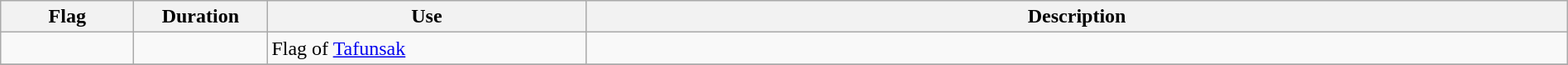<table class="wikitable" width="100%">
<tr>
<th style="width:100px;">Flag</th>
<th style="width:100px;">Duration</th>
<th style="width:250px;">Use</th>
<th style="min-width:250px">Description</th>
</tr>
<tr>
<td></td>
<td></td>
<td>Flag of <a href='#'>Tafunsak</a></td>
<td></td>
</tr>
<tr>
</tr>
</table>
